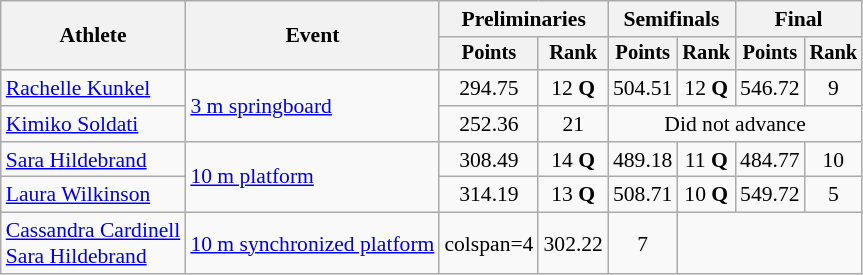<table class=wikitable style=font-size:90%;text-align:center>
<tr>
<th rowspan=2>Athlete</th>
<th rowspan=2>Event</th>
<th colspan=2>Preliminaries</th>
<th colspan=2>Semifinals</th>
<th colspan=2>Final</th>
</tr>
<tr style=font-size:95%>
<th>Points</th>
<th>Rank</th>
<th>Points</th>
<th>Rank</th>
<th>Points</th>
<th>Rank</th>
</tr>
<tr>
<td align=left><a href='#'>Rachelle Kunkel</a></td>
<td align=left rowspan=2><a href='#'>3 m springboard</a></td>
<td>294.75</td>
<td>12 <strong>Q</strong></td>
<td>504.51</td>
<td>12 <strong>Q</strong></td>
<td>546.72</td>
<td>9</td>
</tr>
<tr>
<td align=left><a href='#'>Kimiko Soldati</a></td>
<td>252.36</td>
<td>21</td>
<td colspan=4>Did not advance</td>
</tr>
<tr>
<td align=left><a href='#'>Sara Hildebrand</a></td>
<td align=left rowspan=2><a href='#'>10 m platform</a></td>
<td>308.49</td>
<td>14 <strong>Q</strong></td>
<td>489.18</td>
<td>11 <strong>Q</strong></td>
<td>484.77</td>
<td>10</td>
</tr>
<tr>
<td align=left><a href='#'>Laura Wilkinson</a></td>
<td>314.19</td>
<td>13 <strong>Q</strong></td>
<td>508.71</td>
<td>10 <strong>Q</strong></td>
<td>549.72</td>
<td>5</td>
</tr>
<tr>
<td align=left><a href='#'>Cassandra Cardinell</a><br><a href='#'>Sara Hildebrand</a></td>
<td align=left><a href='#'>10 m synchronized platform</a></td>
<td>colspan=4 </td>
<td>302.22</td>
<td>7</td>
</tr>
</table>
